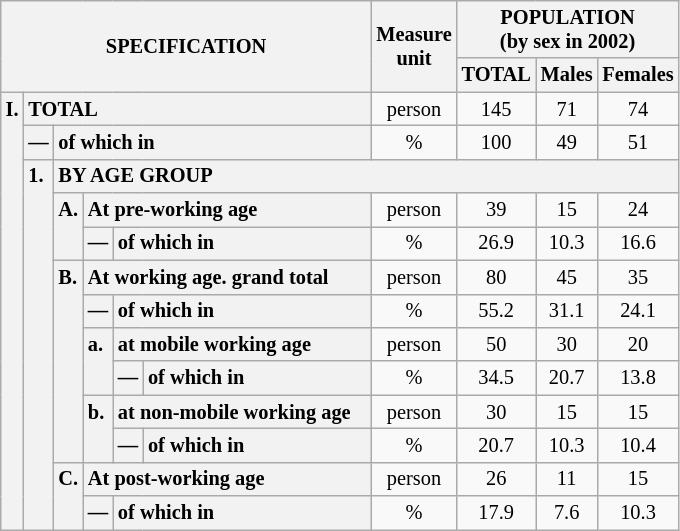<table class="wikitable" style="font-size:85%; text-align:center">
<tr>
<th rowspan="2" colspan="6">SPECIFICATION</th>
<th rowspan="2">Measure<br> unit</th>
<th colspan="3" rowspan="1">POPULATION<br> (by sex in 2002)</th>
</tr>
<tr>
<th>TOTAL</th>
<th>Males</th>
<th>Females</th>
</tr>
<tr>
<th style="text-align:left" valign="top" rowspan="13">I.</th>
<th style="text-align:left" colspan="5">TOTAL</th>
<td>person</td>
<td>145</td>
<td>71</td>
<td>74</td>
</tr>
<tr>
<th style="text-align:left" valign="top">—</th>
<th style="text-align:left" colspan="4">of which in</th>
<td>%</td>
<td>100</td>
<td>49</td>
<td>51</td>
</tr>
<tr>
<th style="text-align:left" valign="top" rowspan="11">1.</th>
<th style="text-align:left" colspan="19">BY AGE GROUP</th>
</tr>
<tr>
<th style="text-align:left" valign="top" rowspan="2">A.</th>
<th style="text-align:left" colspan="3">At pre-working age</th>
<td>person</td>
<td>39</td>
<td>15</td>
<td>24</td>
</tr>
<tr>
<th style="text-align:left" valign="top">—</th>
<th style="text-align:left" valign="top" colspan="2">of which in</th>
<td>%</td>
<td>26.9</td>
<td>10.3</td>
<td>16.6</td>
</tr>
<tr>
<th style="text-align:left" valign="top" rowspan="6">B.</th>
<th style="text-align:left" colspan="3">At working age. grand total</th>
<td>person</td>
<td>80</td>
<td>45</td>
<td>35</td>
</tr>
<tr>
<th style="text-align:left" valign="top">—</th>
<th style="text-align:left" valign="top" colspan="2">of which in</th>
<td>%</td>
<td>55.2</td>
<td>31.1</td>
<td>24.1</td>
</tr>
<tr>
<th style="text-align:left" valign="top" rowspan="2">a.</th>
<th style="text-align:left" colspan="2">at mobile working age</th>
<td>person</td>
<td>50</td>
<td>30</td>
<td>20</td>
</tr>
<tr>
<th style="text-align:left" valign="top">—</th>
<th style="text-align:left" valign="top" colspan="1">of which in                        </th>
<td>%</td>
<td>34.5</td>
<td>20.7</td>
<td>13.8</td>
</tr>
<tr>
<th style="text-align:left" valign="top" rowspan="2">b.</th>
<th style="text-align:left" colspan="2">at non-mobile working age</th>
<td>person</td>
<td>30</td>
<td>15</td>
<td>15</td>
</tr>
<tr>
<th style="text-align:left" valign="top">—</th>
<th style="text-align:left" valign="top" colspan="1">of which in                        </th>
<td>%</td>
<td>20.7</td>
<td>10.3</td>
<td>10.4</td>
</tr>
<tr>
<th style="text-align:left" valign="top" rowspan="2">C.</th>
<th style="text-align:left" colspan="3">At post-working age</th>
<td>person</td>
<td>26</td>
<td>11</td>
<td>15</td>
</tr>
<tr>
<th style="text-align:left" valign="top">—</th>
<th style="text-align:left" valign="top" colspan="2">of which in</th>
<td>%</td>
<td>17.9</td>
<td>7.6</td>
<td>10.3</td>
</tr>
</table>
